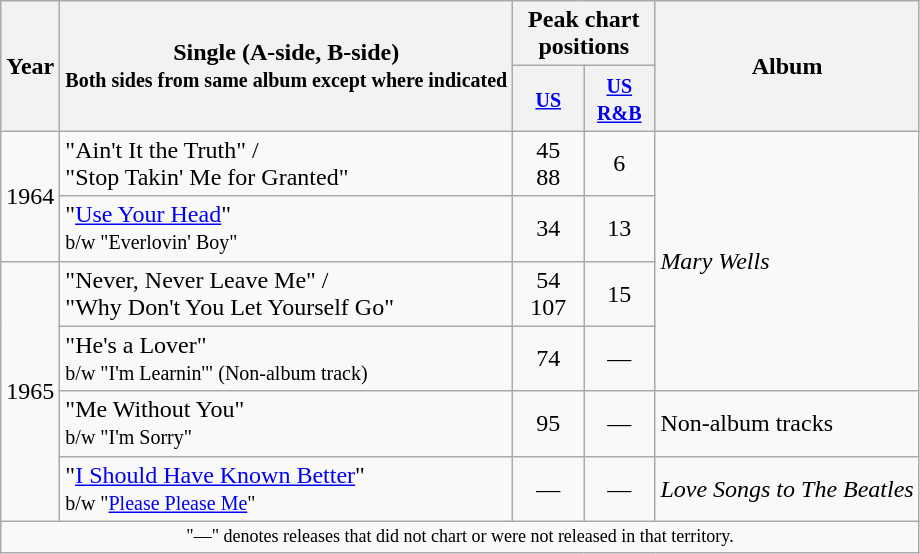<table class="wikitable">
<tr>
<th scope="col" rowspan="2">Year</th>
<th scope="col" rowspan="2">Single (A-side, B-side)<br><small>Both sides from same album except where indicated</small></th>
<th scope="col" colspan="2">Peak chart positions</th>
<th scope="col" rowspan="2">Album</th>
</tr>
<tr>
<th align="center" width="40"><small><a href='#'>US</a></small><br></th>
<th align="center" width="40"><small><a href='#'>US R&B</a></small><br></th>
</tr>
<tr>
<td align="center" rowspan="2">1964</td>
<td align="left">"Ain't It the Truth" /<br>"Stop Takin' Me for Granted"</td>
<td align="center">45<br>88</td>
<td align="center">6</td>
<td align="left" rowspan="4"><em>Mary Wells</em></td>
</tr>
<tr>
<td align="left">"<a href='#'>Use Your Head</a>"<br><small>b/w "Everlovin' Boy"</small></td>
<td align="center">34</td>
<td align="center">13</td>
</tr>
<tr>
<td align="center" rowspan="4">1965</td>
<td align="left">"Never, Never Leave Me" /<br>"Why Don't You Let Yourself Go"</td>
<td align="center">54<br>107</td>
<td align="center">15</td>
</tr>
<tr>
<td align="left">"He's a Lover"<br><small>b/w "I'm Learnin'" (Non-album track)</small></td>
<td align="center">74</td>
<td align="center">—</td>
</tr>
<tr>
<td align="left">"Me Without You"<br><small>b/w "I'm Sorry"</small></td>
<td align="center">95</td>
<td align="center">—</td>
<td align="left">Non-album tracks</td>
</tr>
<tr>
<td align="left">"<a href='#'>I Should Have Known Better</a>"<br><small>b/w "<a href='#'>Please Please Me</a>"</small></td>
<td align="center">—</td>
<td align="center">—</td>
<td align="left"><em>Love Songs to The Beatles</em></td>
</tr>
<tr>
<td colspan="6" style="text-align:center; font-size:9pt;">"—" denotes releases that did not chart or were not released in that territory.</td>
</tr>
</table>
